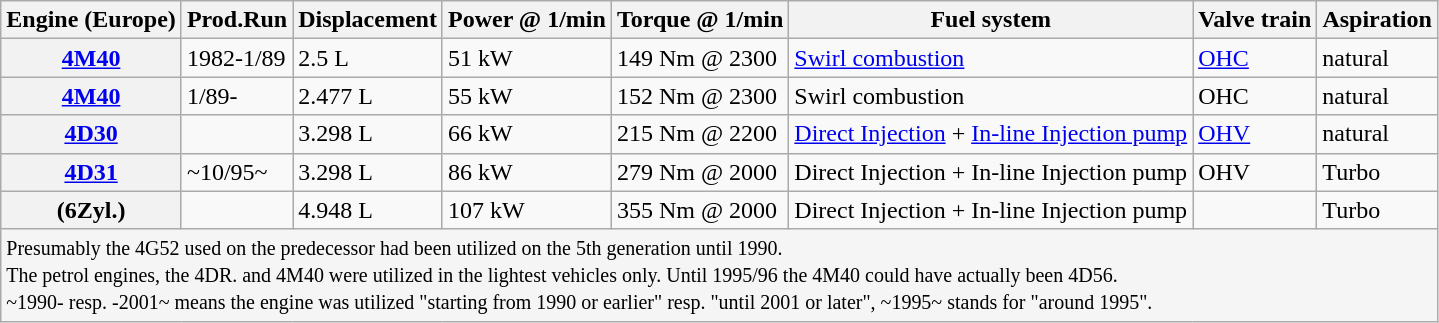<table class="wikitable">
<tr>
<th>Engine (Europe)</th>
<th>Prod.Run</th>
<th>Displacement</th>
<th>Power @ 1/min</th>
<th>Torque @ 1/min</th>
<th>Fuel system</th>
<th>Valve train</th>
<th>Aspiration</th>
</tr>
<tr>
<th><a href='#'>4M40</a></th>
<td>1982-1/89</td>
<td>2.5 L</td>
<td>51 kW</td>
<td>149 Nm @ 2300</td>
<td><a href='#'>Swirl combustion</a></td>
<td><a href='#'>OHC</a></td>
<td>natural </td>
</tr>
<tr>
<th><a href='#'>4M40</a></th>
<td>1/89-</td>
<td>2.477 L</td>
<td>55 kW</td>
<td>152 Nm @ 2300</td>
<td>Swirl combustion</td>
<td>OHC</td>
<td>natural</td>
</tr>
<tr>
<th><a href='#'>4D30</a></th>
<td></td>
<td>3.298 L</td>
<td>66 kW</td>
<td>215 Nm @ 2200</td>
<td><a href='#'>Direct Injection</a> + <a href='#'>In-line Injection pump</a></td>
<td><a href='#'>OHV</a></td>
<td>natural</td>
</tr>
<tr>
<th><a href='#'>4D31</a></th>
<td>~10/95~</td>
<td>3.298 L</td>
<td>86 kW</td>
<td>279 Nm @ 2000</td>
<td>Direct Injection + In-line Injection pump</td>
<td>OHV</td>
<td>Turbo</td>
</tr>
<tr>
<th>(6Zyl.)</th>
<td></td>
<td>4.948 L</td>
<td>107 kW</td>
<td>355 Nm @ 2000</td>
<td>Direct Injection + In-line Injection pump</td>
<td></td>
<td>Turbo</td>
</tr>
<tr>
<td colspan="8" style="background:#F5F5F5"><small>Presumably the 4G52 used on the predecessor had been utilized on the 5th generation until 1990.<br>The petrol engines, the 4DR. and 4M40 were utilized in the lightest vehicles only. Until 1995/96 the 4M40 could have actually been 4D56.<br>~1990- resp. -2001~ means the engine was utilized "starting from 1990 or earlier" resp. "until 2001 or later", ~1995~ stands for "around 1995".</small></td>
</tr>
</table>
